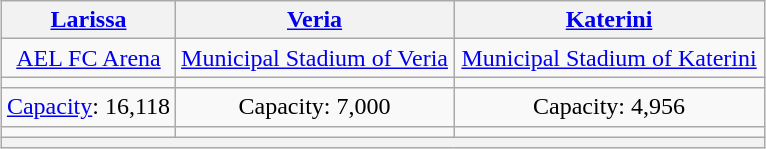<table class="wikitable" style="text-align:center;margin:1em auto;">
<tr>
<th><a href='#'>Larissa</a></th>
<th><a href='#'>Veria</a></th>
<th width=200px><a href='#'>Katerini</a></th>
</tr>
<tr>
<td><a href='#'>AEL FC Arena</a></td>
<td><a href='#'>Municipal Stadium of Veria</a></td>
<td><a href='#'>Municipal Stadium of Katerini</a></td>
</tr>
<tr>
<td></td>
<td></td>
<td></td>
</tr>
<tr>
<td><a href='#'>Capacity</a>: 16,118</td>
<td>Capacity: 7,000</td>
<td>Capacity: 4,956</td>
</tr>
<tr>
<td></td>
<td></td>
<td></td>
</tr>
<tr>
<th colspan="3"></th>
</tr>
</table>
